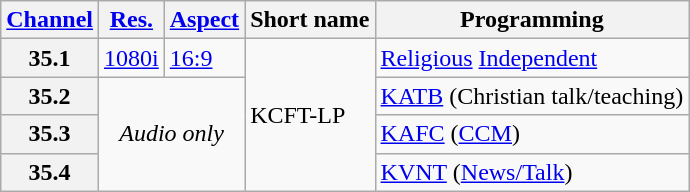<table class="wikitable">
<tr>
<th><a href='#'>Channel</a></th>
<th><a href='#'>Res.</a></th>
<th><a href='#'>Aspect</a></th>
<th>Short name</th>
<th>Programming</th>
</tr>
<tr>
<th scope = "row">35.1</th>
<td><a href='#'>1080i</a></td>
<td><a href='#'>16:9</a></td>
<td rowspan=4>KCFT-LP</td>
<td><a href='#'>Religious</a> <a href='#'>Independent</a></td>
</tr>
<tr>
<th scope = "row">35.2</th>
<td rowspan="3"; colspan="2"; align="center"><em>Audio only</em></td>
<td><a href='#'>KATB</a> (Christian talk/teaching)</td>
</tr>
<tr>
<th scope = "row">35.3</th>
<td><a href='#'>KAFC</a> (<a href='#'>CCM</a>)</td>
</tr>
<tr>
<th scope = "row">35.4</th>
<td><a href='#'>KVNT</a> (<a href='#'>News/Talk</a>)</td>
</tr>
</table>
